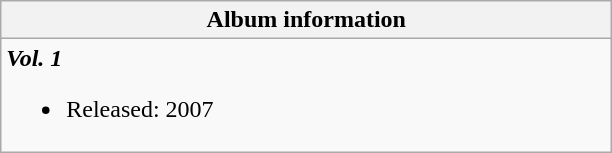<table class="wikitable">
<tr>
<th align="left" width="400">Album information</th>
</tr>
<tr>
<td align="left"><strong><em>Vol. 1</em></strong><br><ul><li>Released: 2007</li></ul></td>
</tr>
</table>
